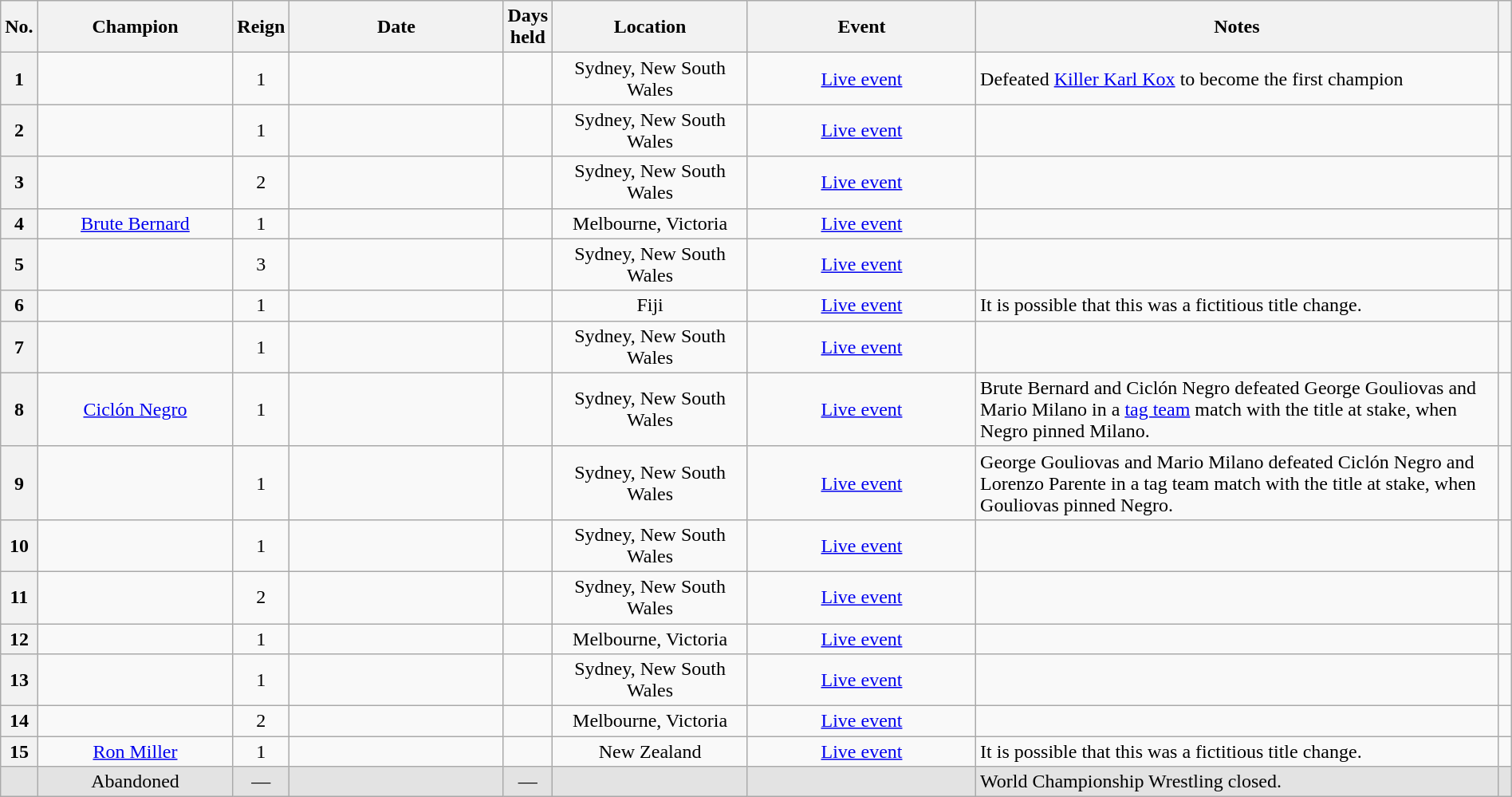<table class="wikitable sortable" style="text-align: center" width=100%>
<tr>
<th width=0 data-sort-type="number" scope="col">No.</th>
<th width=14% scope="col">Champion</th>
<th width=0 scope="col">Reign</th>
<th width=16% scope="col">Date</th>
<th width=0 data-sort-type="number" scope="col">Days held</th>
<th width=14% scope="col">Location</th>
<th width=17% scope="col">Event</th>
<th width=51% class="unsortable" scope="col">Notes</th>
<th width=0 class="unsortable" scope="col"></th>
</tr>
<tr>
<th scope="row">1</th>
<td></td>
<td>1</td>
<td></td>
<td></td>
<td>Sydney, New South Wales</td>
<td><a href='#'>Live event</a></td>
<td align=left>Defeated <a href='#'>Killer Karl Kox</a> to become the first champion</td>
<td> </td>
</tr>
<tr>
<th scope="row">2</th>
<td></td>
<td>1</td>
<td></td>
<td></td>
<td>Sydney, New South Wales</td>
<td><a href='#'>Live event</a></td>
<td align=left> </td>
<td> </td>
</tr>
<tr>
<th scope="row">3</th>
<td></td>
<td>2</td>
<td></td>
<td></td>
<td>Sydney, New South Wales</td>
<td><a href='#'>Live event</a></td>
<td align=left> </td>
<td> </td>
</tr>
<tr>
<th scope="row">4</th>
<td><a href='#'>Brute Bernard</a></td>
<td>1</td>
<td></td>
<td></td>
<td>Melbourne, Victoria</td>
<td><a href='#'>Live event</a></td>
<td align=left> </td>
<td> </td>
</tr>
<tr>
<th scope="row">5</th>
<td></td>
<td>3</td>
<td></td>
<td></td>
<td>Sydney, New South Wales</td>
<td><a href='#'>Live event</a></td>
<td align=left> </td>
<td> </td>
</tr>
<tr>
<th scope="row">6</th>
<td></td>
<td>1</td>
<td></td>
<td></td>
<td>Fiji</td>
<td><a href='#'>Live event</a></td>
<td align=left>It is possible that this was a fictitious title change.</td>
<td> </td>
</tr>
<tr>
<th scope="row">7</th>
<td></td>
<td>1</td>
<td></td>
<td></td>
<td>Sydney, New South Wales</td>
<td><a href='#'>Live event</a></td>
<td align=left> </td>
<td> </td>
</tr>
<tr>
<th scope="row">8</th>
<td><a href='#'>Ciclón Negro</a></td>
<td>1</td>
<td></td>
<td></td>
<td>Sydney, New South Wales</td>
<td><a href='#'>Live event</a></td>
<td align=left>Brute Bernard and Ciclón Negro defeated George Gouliovas and Mario Milano in a <a href='#'>tag team</a> match with the title at stake, when Negro pinned Milano.</td>
<td> </td>
</tr>
<tr>
<th scope="row">9</th>
<td></td>
<td>1</td>
<td></td>
<td></td>
<td>Sydney, New South Wales</td>
<td><a href='#'>Live event</a></td>
<td align=left>George Gouliovas and Mario Milano defeated Ciclón Negro and Lorenzo Parente in a tag team match with the title at stake, when Gouliovas pinned Negro.</td>
<td> </td>
</tr>
<tr>
<th scope="row">10</th>
<td></td>
<td>1</td>
<td></td>
<td></td>
<td>Sydney, New South Wales</td>
<td><a href='#'>Live event</a></td>
<td align=left> </td>
<td> </td>
</tr>
<tr>
<th scope="row">11</th>
<td></td>
<td>2</td>
<td></td>
<td></td>
<td>Sydney, New South Wales</td>
<td><a href='#'>Live event</a></td>
<td align=left> </td>
<td> </td>
</tr>
<tr>
<th scope="row">12</th>
<td></td>
<td>1</td>
<td></td>
<td></td>
<td>Melbourne, Victoria</td>
<td><a href='#'>Live event</a></td>
<td align=left> </td>
<td> </td>
</tr>
<tr>
<th scope="row">13</th>
<td></td>
<td>1</td>
<td></td>
<td></td>
<td>Sydney, New South Wales</td>
<td><a href='#'>Live event</a></td>
<td align=left> </td>
<td> </td>
</tr>
<tr>
<th scope="row">14</th>
<td></td>
<td>2</td>
<td></td>
<td></td>
<td>Melbourne, Victoria</td>
<td><a href='#'>Live event</a></td>
<td align=left> </td>
<td> </td>
</tr>
<tr>
<th scope="row">15</th>
<td><a href='#'>Ron Miller</a></td>
<td>1</td>
<td></td>
<td></td>
<td>New Zealand</td>
<td><a href='#'>Live event</a></td>
<td align=left>It is possible that this was a fictitious title change.</td>
<td> </td>
</tr>
<tr style="background-color:#e3e3e3">
<td></td>
<td>Abandoned</td>
<td>—</td>
<td></td>
<td>—</td>
<td></td>
<td></td>
<td align=left>World Championship Wrestling closed.</td>
<td> </td>
</tr>
</table>
